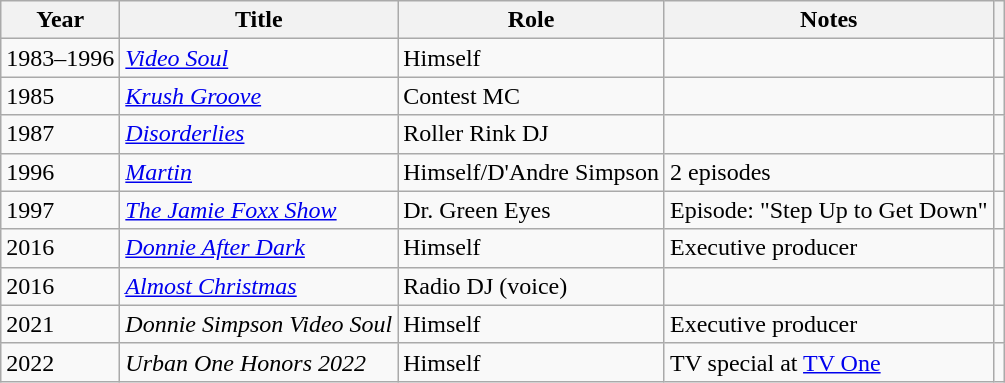<table class="wikitable">
<tr>
<th>Year</th>
<th>Title</th>
<th>Role</th>
<th>Notes</th>
<th></th>
</tr>
<tr>
<td>1983–1996</td>
<td><em><a href='#'>Video Soul</a></em></td>
<td>Himself</td>
<td></td>
<td></td>
</tr>
<tr>
<td>1985</td>
<td><a href='#'><em>Krush Groove</em></a></td>
<td>Contest MC</td>
<td></td>
<td></td>
</tr>
<tr>
<td>1987</td>
<td><em><a href='#'>Disorderlies</a></em></td>
<td>Roller Rink DJ</td>
<td></td>
<td></td>
</tr>
<tr>
<td>1996</td>
<td><em><a href='#'>Martin</a></em></td>
<td>Himself/D'Andre Simpson</td>
<td>2 episodes</td>
<td></td>
</tr>
<tr>
<td>1997</td>
<td><em><a href='#'>The Jamie Foxx Show</a></em></td>
<td>Dr. Green Eyes</td>
<td>Episode: "Step Up to Get Down"</td>
<td></td>
</tr>
<tr>
<td>2016</td>
<td><em><a href='#'>Donnie After Dark</a></em></td>
<td>Himself</td>
<td>Executive producer</td>
<td></td>
</tr>
<tr>
<td>2016</td>
<td><em><a href='#'>Almost Christmas</a></em></td>
<td>Radio DJ (voice)</td>
<td></td>
<td></td>
</tr>
<tr>
<td>2021</td>
<td><em>Donnie Simpson Video Soul</em></td>
<td>Himself</td>
<td>Executive producer</td>
<td></td>
</tr>
<tr>
<td>2022</td>
<td><em>Urban One Honors 2022</em></td>
<td>Himself</td>
<td>TV special at <a href='#'>TV One</a></td>
<td></td>
</tr>
</table>
